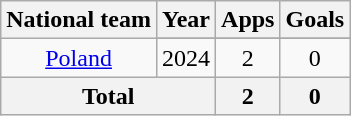<table class=wikitable style=text-align:center>
<tr>
<th>National team</th>
<th>Year</th>
<th>Apps</th>
<th>Goals</th>
</tr>
<tr>
<td rowspan="2"><a href='#'>Poland</a></td>
</tr>
<tr>
<td>2024</td>
<td>2</td>
<td>0</td>
</tr>
<tr>
<th colspan="2">Total</th>
<th>2</th>
<th>0</th>
</tr>
</table>
